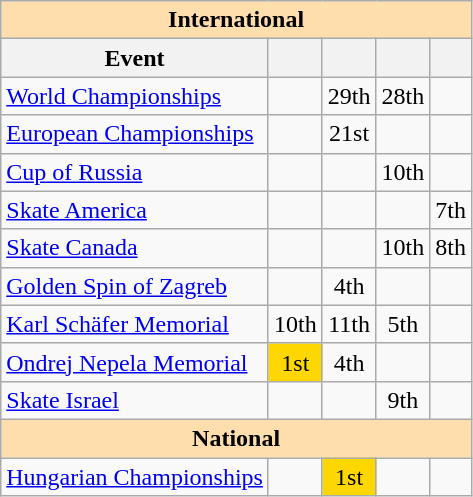<table class="wikitable" style="text-align:center">
<tr>
<th style="background-color: #ffdead; " colspan=5 align=center>International</th>
</tr>
<tr>
<th>Event</th>
<th></th>
<th></th>
<th></th>
<th></th>
</tr>
<tr>
<td align=left><a href='#'>World Championships</a></td>
<td></td>
<td>29th</td>
<td>28th</td>
<td></td>
</tr>
<tr>
<td align=left><a href='#'>European Championships</a></td>
<td></td>
<td>21st</td>
<td></td>
<td></td>
</tr>
<tr>
<td align=left> <a href='#'>Cup of Russia</a></td>
<td></td>
<td></td>
<td>10th</td>
<td></td>
</tr>
<tr>
<td align=left> <a href='#'>Skate America</a></td>
<td></td>
<td></td>
<td></td>
<td>7th</td>
</tr>
<tr>
<td align=left> <a href='#'>Skate Canada</a></td>
<td></td>
<td></td>
<td>10th</td>
<td>8th</td>
</tr>
<tr>
<td align=left><a href='#'>Golden Spin of Zagreb</a></td>
<td></td>
<td>4th</td>
<td></td>
<td></td>
</tr>
<tr>
<td align=left><a href='#'>Karl Schäfer Memorial</a></td>
<td>10th</td>
<td>11th</td>
<td>5th</td>
<td></td>
</tr>
<tr>
<td align=left><a href='#'>Ondrej Nepela Memorial</a></td>
<td bgcolor=gold>1st</td>
<td>4th</td>
<td></td>
<td></td>
</tr>
<tr>
<td align=left><a href='#'>Skate Israel</a></td>
<td></td>
<td></td>
<td>9th</td>
<td></td>
</tr>
<tr>
<th style="background-color: #ffdead; " colspan=5 align=center>National</th>
</tr>
<tr>
<td align=left><a href='#'>Hungarian Championships</a></td>
<td></td>
<td bgcolor=gold>1st</td>
<td></td>
<td></td>
</tr>
</table>
